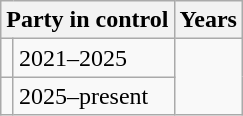<table class="wikitable">
<tr>
<th colspan="2">Party in control</th>
<th>Years</th>
</tr>
<tr>
<td></td>
<td>2021–2025</td>
</tr>
<tr>
<td></td>
<td>2025–present</td>
</tr>
</table>
